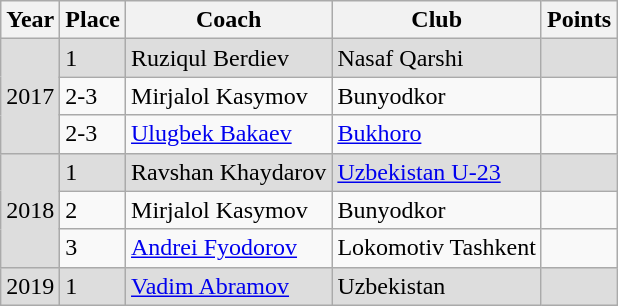<table class="wikitable">
<tr>
<th>Year</th>
<th>Place</th>
<th>Coach</th>
<th>Club</th>
<th>Points</th>
</tr>
<tr bgcolor=#dddddd>
<td rowspan="3">2017</td>
<td>1</td>
<td> Ruziqul Berdiev</td>
<td>Nasaf Qarshi</td>
<td></td>
</tr>
<tr>
<td>2-3</td>
<td> Mirjalol Kasymov</td>
<td>Bunyodkor</td>
<td></td>
</tr>
<tr>
<td>2-3</td>
<td> <a href='#'>Ulugbek Bakaev</a></td>
<td><a href='#'>Bukhoro</a></td>
<td></td>
</tr>
<tr bgcolor=#dddddd>
<td rowspan="3">2018</td>
<td>1</td>
<td> Ravshan Khaydarov</td>
<td><a href='#'>Uzbekistan U-23</a></td>
<td></td>
</tr>
<tr>
<td>2</td>
<td> Mirjalol Kasymov</td>
<td>Bunyodkor</td>
<td></td>
</tr>
<tr>
<td>3</td>
<td> <a href='#'>Andrei Fyodorov</a></td>
<td>Lokomotiv Tashkent</td>
<td></td>
</tr>
<tr bgcolor=#dddddd>
<td rowspan="1">2019</td>
<td>1</td>
<td> <a href='#'>Vadim Abramov</a></td>
<td>Uzbekistan</td>
<td></td>
</tr>
</table>
